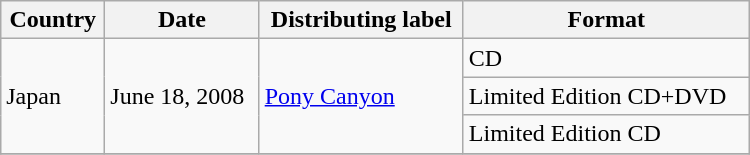<table class="wikitable" style="width:500px">
<tr>
<th>Country</th>
<th>Date</th>
<th>Distributing label</th>
<th>Format</th>
</tr>
<tr>
<td rowspan=3>Japan</td>
<td rowspan=3>June 18, 2008</td>
<td rowspan=3><a href='#'>Pony Canyon</a></td>
<td>CD</td>
</tr>
<tr>
<td>Limited Edition CD+DVD </td>
</tr>
<tr>
<td>Limited Edition CD</td>
</tr>
<tr>
</tr>
</table>
